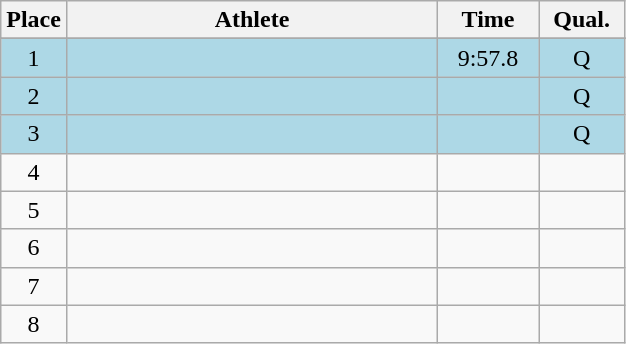<table class=wikitable style="text-align:center">
<tr>
<th width=20>Place</th>
<th width=240>Athlete</th>
<th width=60>Time</th>
<th width=50>Qual.</th>
</tr>
<tr>
</tr>
<tr bgcolor=lightblue>
<td>1</td>
<td align=left></td>
<td>9:57.8</td>
<td>Q</td>
</tr>
<tr bgcolor=lightblue>
<td>2</td>
<td align=left></td>
<td></td>
<td>Q</td>
</tr>
<tr bgcolor=lightblue>
<td>3</td>
<td align=left></td>
<td></td>
<td>Q</td>
</tr>
<tr>
<td>4</td>
<td align=left></td>
<td></td>
<td></td>
</tr>
<tr>
<td>5</td>
<td align=left></td>
<td></td>
<td></td>
</tr>
<tr>
<td>6</td>
<td align=left></td>
<td></td>
<td></td>
</tr>
<tr>
<td>7</td>
<td align=left></td>
<td></td>
<td></td>
</tr>
<tr>
<td>8</td>
<td align=left></td>
<td></td>
<td></td>
</tr>
</table>
